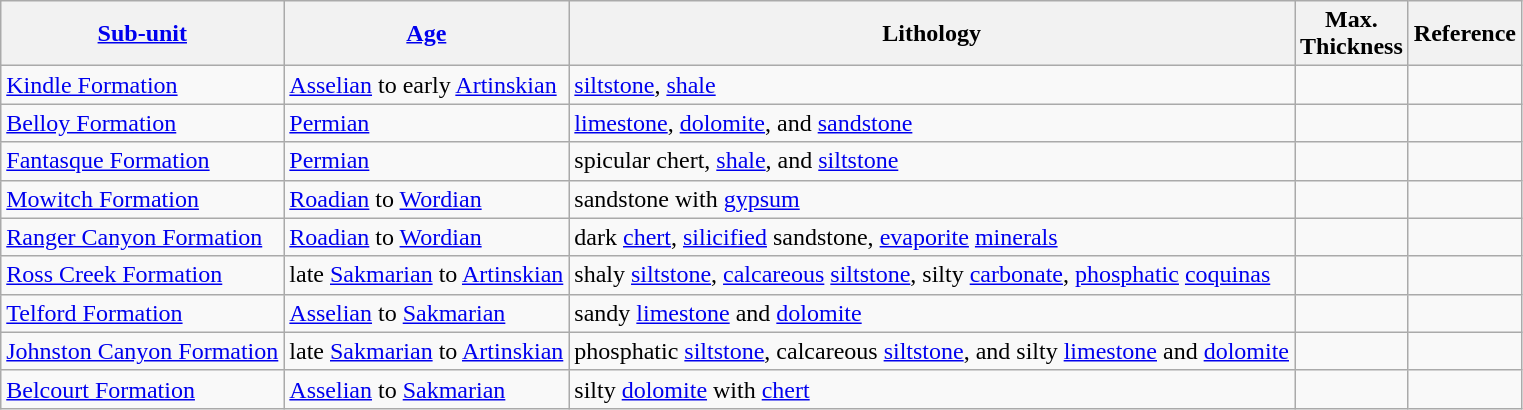<table class="wikitable">
<tr>
<th><a href='#'>Sub-unit</a></th>
<th><a href='#'>Age</a></th>
<th>Lithology</th>
<th>Max.<br>Thickness</th>
<th>Reference</th>
</tr>
<tr>
<td><a href='#'>Kindle Formation</a></td>
<td><a href='#'>Asselian</a> to early <a href='#'>Artinskian</a></td>
<td><a href='#'>siltstone</a>, <a href='#'>shale</a></td>
<td></td>
<td></td>
</tr>
<tr>
<td><a href='#'>Belloy Formation</a></td>
<td><a href='#'>Permian</a></td>
<td><a href='#'>limestone</a>, <a href='#'>dolomite</a>,  and <a href='#'>sandstone</a></td>
<td></td>
<td></td>
</tr>
<tr>
<td><a href='#'>Fantasque Formation</a></td>
<td><a href='#'>Permian</a></td>
<td>spicular chert, <a href='#'>shale</a>, and <a href='#'>siltstone</a></td>
<td></td>
<td></td>
</tr>
<tr>
<td><a href='#'>Mowitch Formation</a></td>
<td><a href='#'>Roadian</a> to <a href='#'>Wordian</a></td>
<td>sandstone with <a href='#'>gypsum</a></td>
<td></td>
<td></td>
</tr>
<tr>
<td><a href='#'>Ranger Canyon Formation</a></td>
<td><a href='#'>Roadian</a> to <a href='#'>Wordian</a></td>
<td>dark <a href='#'>chert</a>, <a href='#'>silicified</a> sandstone, <a href='#'>evaporite</a> <a href='#'>minerals</a></td>
<td></td>
<td></td>
</tr>
<tr>
<td><a href='#'>Ross Creek Formation</a></td>
<td>late <a href='#'>Sakmarian</a> to <a href='#'>Artinskian</a></td>
<td>shaly <a href='#'>siltstone</a>, <a href='#'>calcareous</a> <a href='#'>siltstone</a>, silty <a href='#'>carbonate</a>, <a href='#'>phosphatic</a> <a href='#'>coquinas</a></td>
<td></td>
<td></td>
</tr>
<tr>
<td><a href='#'>Telford Formation</a></td>
<td><a href='#'>Asselian</a> to <a href='#'>Sakmarian</a></td>
<td>sandy <a href='#'>limestone</a> and <a href='#'>dolomite</a></td>
<td></td>
<td></td>
</tr>
<tr>
<td><a href='#'>Johnston Canyon Formation</a></td>
<td>late <a href='#'>Sakmarian</a> to <a href='#'>Artinskian</a></td>
<td>phosphatic <a href='#'>siltstone</a>, calcareous <a href='#'>siltstone</a>, and silty <a href='#'>limestone</a> and <a href='#'>dolomite</a></td>
<td></td>
<td></td>
</tr>
<tr>
<td><a href='#'>Belcourt Formation</a></td>
<td><a href='#'>Asselian</a> to <a href='#'>Sakmarian</a></td>
<td>silty <a href='#'>dolomite</a> with <a href='#'>chert</a></td>
<td></td>
<td></td>
</tr>
</table>
